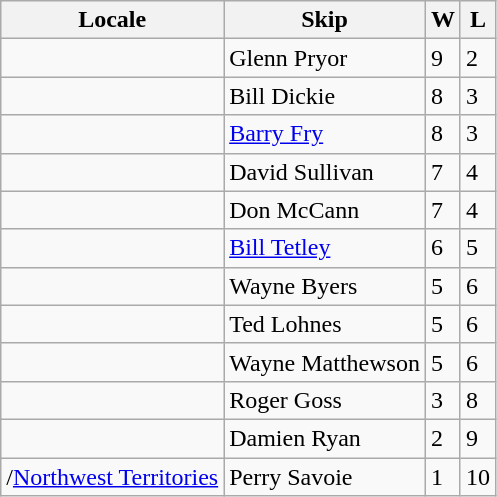<table class="wikitable" border="1">
<tr>
<th>Locale</th>
<th>Skip</th>
<th>W</th>
<th>L</th>
</tr>
<tr>
<td></td>
<td>Glenn Pryor</td>
<td>9</td>
<td>2</td>
</tr>
<tr>
<td></td>
<td>Bill Dickie</td>
<td>8</td>
<td>3</td>
</tr>
<tr>
<td></td>
<td><a href='#'>Barry Fry</a></td>
<td>8</td>
<td>3</td>
</tr>
<tr>
<td></td>
<td>David Sullivan</td>
<td>7</td>
<td>4</td>
</tr>
<tr>
<td></td>
<td>Don McCann</td>
<td>7</td>
<td>4</td>
</tr>
<tr>
<td></td>
<td><a href='#'>Bill Tetley</a></td>
<td>6</td>
<td>5</td>
</tr>
<tr>
<td></td>
<td>Wayne Byers</td>
<td>5</td>
<td>6</td>
</tr>
<tr>
<td></td>
<td>Ted Lohnes</td>
<td>5</td>
<td>6</td>
</tr>
<tr>
<td></td>
<td>Wayne Matthewson</td>
<td>5</td>
<td>6</td>
</tr>
<tr>
<td></td>
<td>Roger Goss</td>
<td>3</td>
<td>8</td>
</tr>
<tr>
<td></td>
<td>Damien Ryan</td>
<td>2</td>
<td>9</td>
</tr>
<tr>
<td>/<a href='#'>Northwest Territories</a></td>
<td>Perry Savoie</td>
<td>1</td>
<td>10</td>
</tr>
</table>
